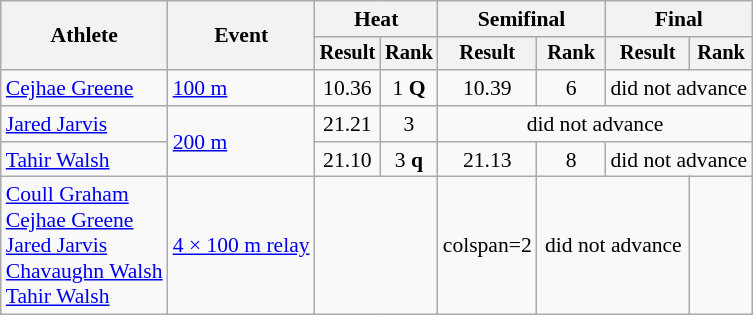<table class="wikitable" style="font-size:90%">
<tr>
<th rowspan=2>Athlete</th>
<th rowspan=2>Event</th>
<th colspan=2>Heat</th>
<th colspan=2>Semifinal</th>
<th colspan=2>Final</th>
</tr>
<tr style="font-size:95%">
<th>Result</th>
<th>Rank</th>
<th>Result</th>
<th>Rank</th>
<th>Result</th>
<th>Rank</th>
</tr>
<tr align=center>
<td align=left><a href='#'>Cejhae Greene</a></td>
<td align=left><a href='#'>100 m</a></td>
<td>10.36</td>
<td>1 <strong>Q</strong></td>
<td>10.39</td>
<td>6</td>
<td colspan=2>did not advance</td>
</tr>
<tr align=center>
<td align=left><a href='#'>Jared Jarvis</a></td>
<td align=left rowspan=2><a href='#'>200 m</a></td>
<td>21.21</td>
<td>3</td>
<td colspan=4>did not advance</td>
</tr>
<tr align=center>
<td align=left><a href='#'>Tahir Walsh</a></td>
<td>21.10</td>
<td>3 <strong>q</strong></td>
<td>21.13</td>
<td>8</td>
<td colspan=2>did not advance</td>
</tr>
<tr align=center>
<td align=left><a href='#'>Coull Graham</a><br><a href='#'>Cejhae Greene</a><br><a href='#'>Jared Jarvis</a><br><a href='#'>Chavaughn Walsh</a><br><a href='#'>Tahir Walsh</a></td>
<td align=left><a href='#'>4 × 100 m relay</a></td>
<td colspan=2></td>
<td>colspan=2 </td>
<td colspan=2>did not advance</td>
</tr>
</table>
